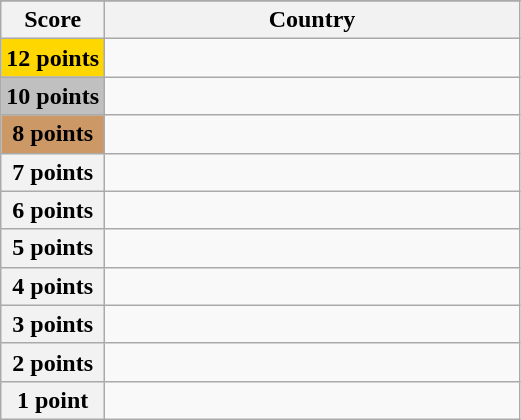<table class="wikitable">
<tr>
</tr>
<tr>
<th scope="col" width="20%">Score</th>
<th scope="col">Country</th>
</tr>
<tr>
<th scope="row" style="background:gold">12 points</th>
<td></td>
</tr>
<tr>
<th scope="row" style="background:silver">10 points</th>
<td></td>
</tr>
<tr>
<th scope="row" style="background:#CC9966">8 points</th>
<td></td>
</tr>
<tr>
<th scope="row">7 points</th>
<td></td>
</tr>
<tr>
<th scope="row">6 points</th>
<td></td>
</tr>
<tr>
<th scope="row">5 points</th>
<td></td>
</tr>
<tr>
<th scope="row">4 points</th>
<td></td>
</tr>
<tr>
<th scope="row">3 points</th>
<td></td>
</tr>
<tr>
<th scope="row">2 points</th>
<td></td>
</tr>
<tr>
<th scope="row">1 point</th>
<td></td>
</tr>
</table>
